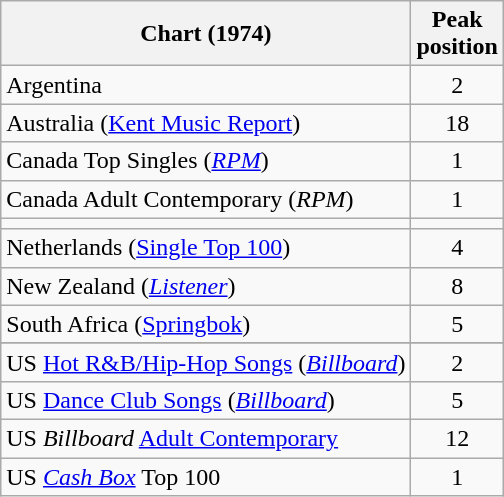<table class="wikitable sortable">
<tr>
<th>Chart (1974)</th>
<th>Peak<br>position</th>
</tr>
<tr>
<td>Argentina</td>
<td align="center">2</td>
</tr>
<tr>
<td>Australia (<a href='#'>Kent Music Report</a>)</td>
<td style="text-align:center;">18</td>
</tr>
<tr>
<td>Canada Top Singles (<em><a href='#'>RPM</a></em>)</td>
<td style="text-align:center;">1</td>
</tr>
<tr>
<td>Canada Adult Contemporary (<em>RPM</em>)</td>
<td style="text-align:center;">1</td>
</tr>
<tr>
<td></td>
</tr>
<tr>
<td>Netherlands (<a href='#'>Single Top 100</a>)</td>
<td align="center">4</td>
</tr>
<tr>
<td>New Zealand (<em><a href='#'>Listener</a></em>)</td>
<td style="text-align:center;">8</td>
</tr>
<tr>
<td>South Africa (<a href='#'>Springbok</a>)</td>
<td align="center">5</td>
</tr>
<tr>
</tr>
<tr>
</tr>
<tr>
<td>US <a href='#'>Hot R&B/Hip-Hop Songs</a> (<em><a href='#'>Billboard</a></em>)</td>
<td style="text-align:center;">2</td>
</tr>
<tr>
<td>US <a href='#'>Dance Club Songs</a> (<em><a href='#'>Billboard</a></em>)</td>
<td style="text-align:center;">5</td>
</tr>
<tr>
<td>US <em>Billboard</em> <a href='#'>Adult Contemporary</a></td>
<td align="center">12</td>
</tr>
<tr>
<td>US <em><a href='#'>Cash Box</a></em> Top 100</td>
<td style="text-align:center;">1</td>
</tr>
</table>
